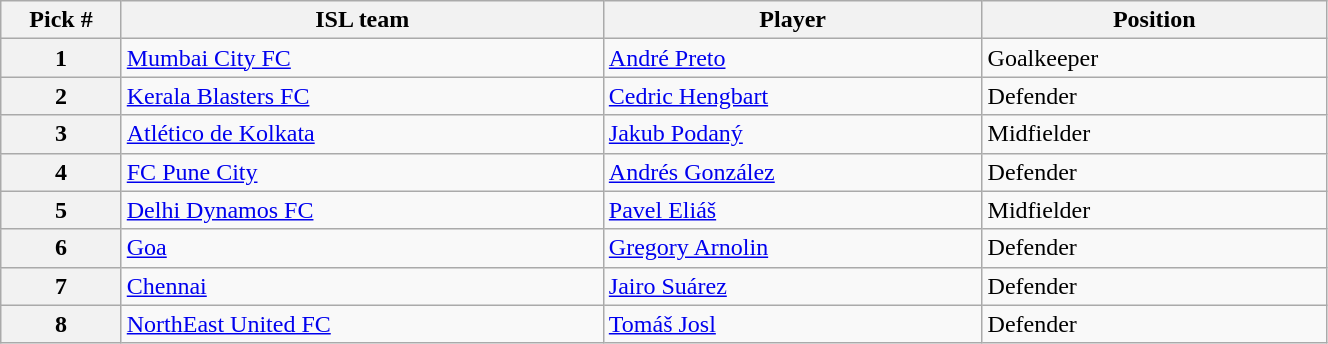<table class="wikitable sortable" style="width:70%">
<tr>
<th width=7%>Pick #</th>
<th width=28%>ISL team</th>
<th width=22%>Player</th>
<th width=20%>Position</th>
</tr>
<tr>
<th>1</th>
<td><a href='#'>Mumbai City FC</a></td>
<td> <a href='#'>André Preto</a></td>
<td>Goalkeeper</td>
</tr>
<tr>
<th>2</th>
<td><a href='#'>Kerala Blasters FC</a></td>
<td> <a href='#'>Cedric Hengbart</a></td>
<td>Defender</td>
</tr>
<tr>
<th>3</th>
<td><a href='#'>Atlético de Kolkata</a></td>
<td> <a href='#'>Jakub Podaný</a></td>
<td>Midfielder</td>
</tr>
<tr>
<th>4</th>
<td><a href='#'>FC Pune City</a></td>
<td> <a href='#'>Andrés González</a></td>
<td>Defender</td>
</tr>
<tr>
<th>5</th>
<td><a href='#'>Delhi Dynamos FC</a></td>
<td> <a href='#'>Pavel Eliáš</a></td>
<td>Midfielder</td>
</tr>
<tr>
<th>6</th>
<td><a href='#'>Goa</a></td>
<td> <a href='#'>Gregory Arnolin</a></td>
<td>Defender</td>
</tr>
<tr>
<th>7</th>
<td><a href='#'>Chennai</a></td>
<td> <a href='#'>Jairo Suárez</a></td>
<td>Defender</td>
</tr>
<tr>
<th>8</th>
<td><a href='#'>NorthEast United FC</a></td>
<td> <a href='#'>Tomáš Josl</a></td>
<td>Defender</td>
</tr>
</table>
